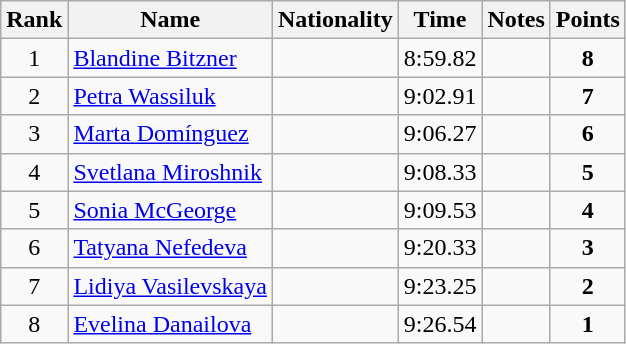<table class="wikitable sortable" style="text-align:center">
<tr>
<th>Rank</th>
<th>Name</th>
<th>Nationality</th>
<th>Time</th>
<th>Notes</th>
<th>Points</th>
</tr>
<tr>
<td>1</td>
<td align=left><a href='#'>Blandine Bitzner</a></td>
<td align=left></td>
<td>8:59.82</td>
<td></td>
<td><strong>8</strong></td>
</tr>
<tr>
<td>2</td>
<td align=left><a href='#'>Petra Wassiluk</a></td>
<td align=left></td>
<td>9:02.91</td>
<td></td>
<td><strong>7</strong></td>
</tr>
<tr>
<td>3</td>
<td align=left><a href='#'>Marta Domínguez</a></td>
<td align=left></td>
<td>9:06.27</td>
<td></td>
<td><strong>6</strong></td>
</tr>
<tr>
<td>4</td>
<td align=left><a href='#'>Svetlana Miroshnik</a></td>
<td align=left></td>
<td>9:08.33</td>
<td></td>
<td><strong>5</strong></td>
</tr>
<tr>
<td>5</td>
<td align=left><a href='#'>Sonia McGeorge</a></td>
<td align=left></td>
<td>9:09.53</td>
<td></td>
<td><strong>4</strong></td>
</tr>
<tr>
<td>6</td>
<td align=left><a href='#'>Tatyana Nefedeva</a></td>
<td align=left></td>
<td>9:20.33</td>
<td></td>
<td><strong>3</strong></td>
</tr>
<tr>
<td>7</td>
<td align=left><a href='#'>Lidiya Vasilevskaya</a></td>
<td align=left></td>
<td>9:23.25</td>
<td></td>
<td><strong>2</strong></td>
</tr>
<tr>
<td>8</td>
<td align=left><a href='#'>Evelina Danailova</a></td>
<td align=left></td>
<td>9:26.54</td>
<td></td>
<td><strong>1</strong></td>
</tr>
</table>
